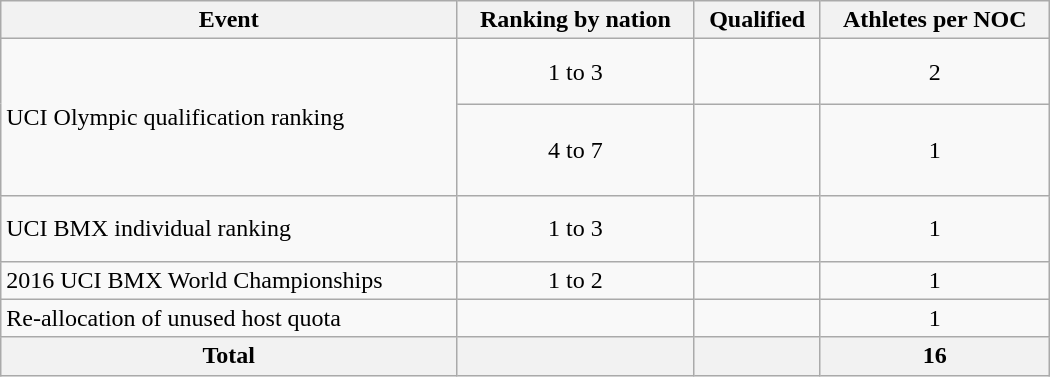<table class="wikitable"  style="width:700px; text-align:center;">
<tr>
<th>Event</th>
<th>Ranking by nation</th>
<th>Qualified</th>
<th>Athletes per NOC</th>
</tr>
<tr>
<td rowspan=2 align=left>UCI Olympic qualification ranking</td>
<td>1 to 3</td>
<td align="left"><br><br></td>
<td>2</td>
</tr>
<tr>
<td>4 to 7</td>
<td align="left"><br><br><br></td>
<td>1</td>
</tr>
<tr>
<td align=left>UCI BMX individual ranking</td>
<td>1 to 3</td>
<td align="left"><br><br></td>
<td>1</td>
</tr>
<tr>
<td align=left>2016 UCI BMX World Championships</td>
<td>1 to 2</td>
<td align="left"><br></td>
<td>1</td>
</tr>
<tr>
<td align=left>Re-allocation of unused host quota</td>
<td></td>
<td align="left"></td>
<td>1</td>
</tr>
<tr>
<th>Total</th>
<th></th>
<th></th>
<th>16</th>
</tr>
</table>
